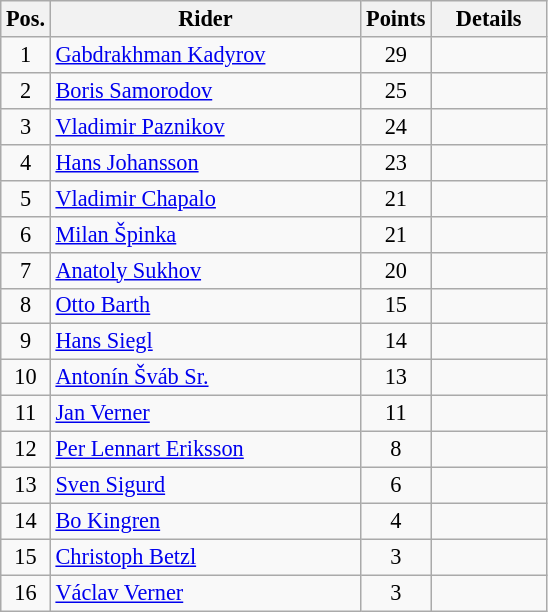<table class=wikitable style="font-size:93%;">
<tr>
<th width=25px>Pos.</th>
<th width=200px>Rider</th>
<th width=40px>Points</th>
<th width=70px>Details</th>
</tr>
<tr align=center >
<td>1</td>
<td align=left> <a href='#'>Gabdrakhman Kadyrov</a></td>
<td>29</td>
<td></td>
</tr>
<tr align=center >
<td>2</td>
<td align=left> <a href='#'>Boris Samorodov</a></td>
<td>25</td>
<td></td>
</tr>
<tr align=center >
<td>3</td>
<td align=left> <a href='#'>Vladimir Paznikov</a></td>
<td>24</td>
<td></td>
</tr>
<tr align=center >
<td>4</td>
<td align=left> <a href='#'>Hans Johansson</a></td>
<td>23</td>
<td></td>
</tr>
<tr align=center >
<td>5</td>
<td align=left> <a href='#'>Vladimir Chapalo</a></td>
<td>21</td>
<td></td>
</tr>
<tr align=center>
<td>6</td>
<td align=left> <a href='#'>Milan Špinka</a></td>
<td>21</td>
<td></td>
</tr>
<tr align=center>
<td>7</td>
<td align=left> <a href='#'>Anatoly Sukhov</a></td>
<td>20</td>
<td></td>
</tr>
<tr align=center>
<td>8</td>
<td align=left> <a href='#'>Otto Barth</a></td>
<td>15</td>
<td></td>
</tr>
<tr align=center>
<td>9</td>
<td align=left>  <a href='#'>Hans Siegl</a></td>
<td>14</td>
<td></td>
</tr>
<tr align=center>
<td>10</td>
<td align=left> <a href='#'>Antonín Šváb Sr.</a></td>
<td>13</td>
<td></td>
</tr>
<tr align=center>
<td>11</td>
<td align=left> <a href='#'>Jan Verner</a></td>
<td>11</td>
<td></td>
</tr>
<tr align=center>
<td>12</td>
<td align=left> <a href='#'>Per Lennart Eriksson</a></td>
<td>8</td>
<td></td>
</tr>
<tr align=center>
<td>13</td>
<td align=left> <a href='#'>Sven Sigurd</a></td>
<td>6</td>
<td></td>
</tr>
<tr align=center>
<td>14</td>
<td align=left> <a href='#'>Bo Kingren</a></td>
<td>4</td>
<td></td>
</tr>
<tr align=center>
<td>15</td>
<td align=left> <a href='#'>Christoph Betzl</a></td>
<td>3</td>
<td></td>
</tr>
<tr align=center>
<td>16</td>
<td align=left> <a href='#'>Václav Verner</a></td>
<td>3</td>
<td></td>
</tr>
</table>
